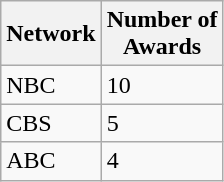<table class="wikitable">
<tr>
<th>Network</th>
<th>Number of<br>Awards</th>
</tr>
<tr>
<td>NBC</td>
<td>10</td>
</tr>
<tr>
<td>CBS</td>
<td>5</td>
</tr>
<tr>
<td>ABC</td>
<td>4</td>
</tr>
</table>
